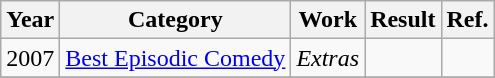<table class="wikitable">
<tr>
<th>Year</th>
<th>Category</th>
<th>Work</th>
<th>Result</th>
<th>Ref.</th>
</tr>
<tr>
<td>2007</td>
<td><a href='#'>Best Episodic Comedy</a></td>
<td><em>Extras</em></td>
<td></td>
<td></td>
</tr>
<tr>
</tr>
</table>
